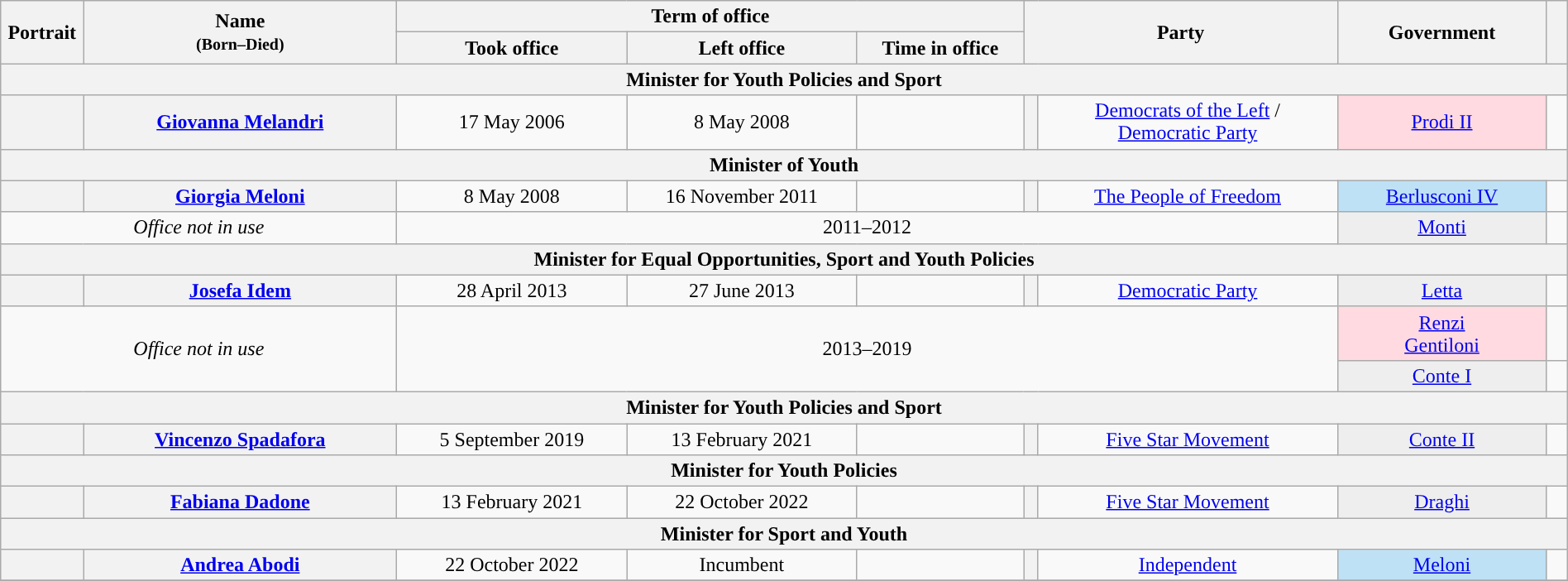<table class="wikitable" style="text-align:center; style="width=100%">
<tr>
<th width=1% rowspan=2>Portrait</th>
<th width=15% rowspan=2>Name<br><small>(Born–Died)</small></th>
<th width=30% colspan=3>Term of office</th>
<th width=15% rowspan=2 colspan=2>Party</th>
<th width=10% rowspan=2>Government</th>
<th width=1% rowspan=2></th>
</tr>
<tr style="text-align:center;">
<th width=11%>Took office</th>
<th width=11%>Left office</th>
<th width=8%>Time in office</th>
</tr>
<tr style="text-align:center;">
<th colspan=10>Minister for Youth Policies and Sport</th>
</tr>
<tr>
<th></th>
<th scope="row" style="font-weight:normal"><strong><a href='#'>Giovanna Melandri</a></strong><br></th>
<td>17 May 2006</td>
<td>8 May 2008</td>
<td></td>
<th style="background:"></th>
<td><a href='#'>Democrats of the Left</a> /<br><a href='#'>Democratic Party</a></td>
<td bgcolor=#FFDAE1><a href='#'>Prodi II</a></td>
<td></td>
</tr>
<tr>
<th colspan=9>Minister of Youth</th>
</tr>
<tr>
<th></th>
<th scope="row" style="font-weight:normal"><strong><a href='#'>Giorgia Meloni</a></strong><br></th>
<td>8 May 2008</td>
<td>16 November 2011</td>
<td></td>
<th style="background:"></th>
<td><a href='#'>The People of Freedom</a></td>
<td bgcolor=#BEE1F5><a href='#'>Berlusconi IV</a></td>
<td></td>
</tr>
<tr>
<td colspan=2><em>Office not in use</em></td>
<td colspan=5 align="center">2011–2012</td>
<td bgcolor=#EEEEEE><a href='#'>Monti</a></td>
<td></td>
</tr>
<tr>
<th colspan=9>Minister for Equal Opportunities, Sport and Youth Policies</th>
</tr>
<tr>
<th></th>
<th scope="row" style="font-weight:normal"><strong><a href='#'>Josefa Idem</a></strong><br></th>
<td>28 April 2013</td>
<td>27 June 2013</td>
<td></td>
<th style="background:"></th>
<td><a href='#'>Democratic Party</a></td>
<td bgcolor=#EEEEEE><a href='#'>Letta</a></td>
<td></td>
</tr>
<tr>
<td rowspan=2 colspan=2><em>Office not in use</em></td>
<td rowspan=2 colspan=5 align="center">2013–2019</td>
<td bgcolor=#FFDAE1><a href='#'>Renzi</a><br><a href='#'>Gentiloni</a></td>
<td></td>
</tr>
<tr>
<td bgcolor=#EEEEEE><a href='#'>Conte I</a></td>
<td></td>
</tr>
<tr>
<th colspan=9>Minister for Youth Policies and Sport</th>
</tr>
<tr>
<th></th>
<th scope="row" style="font-weight:normal"><strong><a href='#'>Vincenzo Spadafora</a></strong><br></th>
<td>5 September 2019</td>
<td>13 February 2021</td>
<td></td>
<th style="background:"></th>
<td><a href='#'>Five Star Movement</a></td>
<td bgcolor=#EEEEEE><a href='#'>Conte II</a></td>
<td></td>
</tr>
<tr>
<th colspan=9>Minister for Youth Policies</th>
</tr>
<tr>
<th></th>
<th scope="row" style="font-weight:normal"><strong><a href='#'>Fabiana Dadone</a></strong><br></th>
<td>13 February 2021</td>
<td>22 October 2022</td>
<td></td>
<th style="background:"></th>
<td><a href='#'>Five Star Movement</a></td>
<td bgcolor=#EEEEEE><a href='#'>Draghi</a></td>
<td></td>
</tr>
<tr>
<th colspan=9>Minister for Sport and Youth</th>
</tr>
<tr>
<th></th>
<th scope="row" style="font-weight:normal"><strong><a href='#'>Andrea Abodi</a></strong><br></th>
<td>22 October 2022</td>
<td>Incumbent</td>
<td></td>
<th style="background:"></th>
<td><a href='#'>Independent</a></td>
<td bgcolor=#BEE1F5><a href='#'>Meloni</a></td>
<td></td>
</tr>
<tr>
</tr>
</table>
